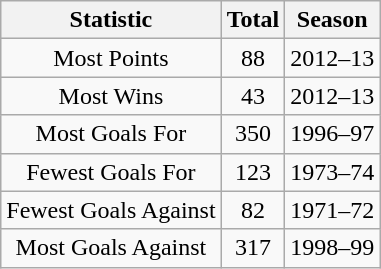<table class="wikitable" style="text-align:center">
<tr>
<th>Statistic</th>
<th>Total</th>
<th>Season</th>
</tr>
<tr>
<td>Most Points</td>
<td>88</td>
<td>2012–13</td>
</tr>
<tr>
<td>Most Wins</td>
<td>43</td>
<td>2012–13</td>
</tr>
<tr>
<td>Most Goals For</td>
<td>350</td>
<td>1996–97</td>
</tr>
<tr>
<td>Fewest Goals For</td>
<td>123</td>
<td>1973–74</td>
</tr>
<tr>
<td>Fewest Goals Against</td>
<td>82</td>
<td>1971–72</td>
</tr>
<tr>
<td>Most Goals Against</td>
<td>317</td>
<td>1998–99</td>
</tr>
</table>
